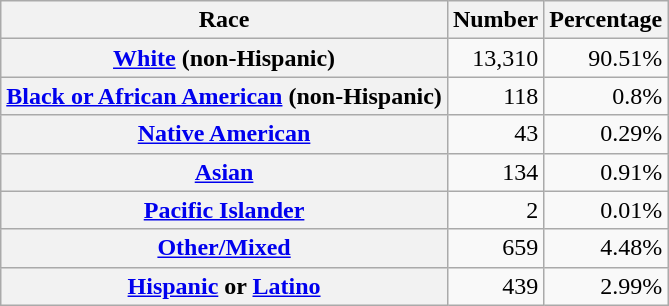<table class="wikitable" style="text-align:right">
<tr>
<th scope="col">Race</th>
<th scope="col">Number</th>
<th scope="col">Percentage</th>
</tr>
<tr>
<th scope="row"><a href='#'>White</a> (non-Hispanic)</th>
<td>13,310</td>
<td>90.51%</td>
</tr>
<tr>
<th scope="row"><a href='#'>Black or African American</a> (non-Hispanic)</th>
<td>118</td>
<td>0.8%</td>
</tr>
<tr>
<th scope="row"><a href='#'>Native American</a></th>
<td>43</td>
<td>0.29%</td>
</tr>
<tr>
<th scope="row"><a href='#'>Asian</a></th>
<td>134</td>
<td>0.91%</td>
</tr>
<tr>
<th scope="row"><a href='#'>Pacific Islander</a></th>
<td>2</td>
<td>0.01%</td>
</tr>
<tr>
<th scope="row"><a href='#'>Other/Mixed</a></th>
<td>659</td>
<td>4.48%</td>
</tr>
<tr>
<th scope="row"><a href='#'>Hispanic</a> or <a href='#'>Latino</a></th>
<td>439</td>
<td>2.99%</td>
</tr>
</table>
